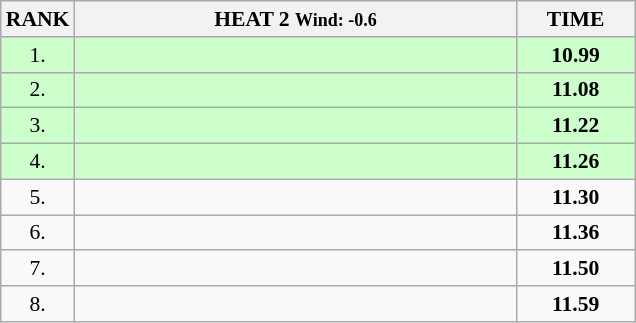<table class="wikitable" style="border-collapse: collapse; font-size: 90%;">
<tr>
<th>RANK</th>
<th style="width: 20em">HEAT 2 <small>Wind: -0.6</small></th>
<th style="width: 5em">TIME</th>
</tr>
<tr style="background:#ccffcc;">
<td align="center">1.</td>
<td></td>
<td align="center"><strong>10.99</strong></td>
</tr>
<tr style="background:#ccffcc;">
<td align="center">2.</td>
<td></td>
<td align="center"><strong>11.08</strong></td>
</tr>
<tr style="background:#ccffcc;">
<td align="center">3.</td>
<td></td>
<td align="center"><strong>11.22</strong></td>
</tr>
<tr style="background:#ccffcc;">
<td align="center">4.</td>
<td></td>
<td align="center"><strong>11.26</strong></td>
</tr>
<tr>
<td align="center">5.</td>
<td></td>
<td align="center"><strong>11.30</strong></td>
</tr>
<tr>
<td align="center">6.</td>
<td></td>
<td align="center"><strong>11.36</strong></td>
</tr>
<tr>
<td align="center">7.</td>
<td></td>
<td align="center"><strong>11.50</strong></td>
</tr>
<tr>
<td align="center">8.</td>
<td></td>
<td align="center"><strong>11.59</strong></td>
</tr>
</table>
